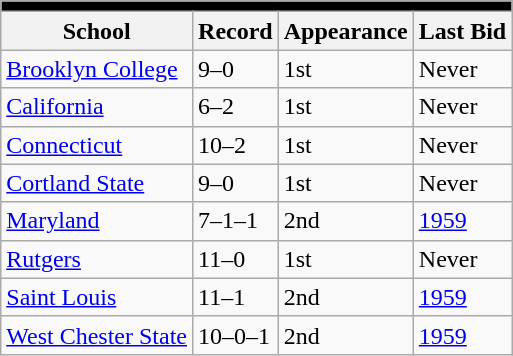<table class="wikitable">
<tr>
<th colspan="5" style="background:#000000"></th>
</tr>
<tr>
<th>School</th>
<th>Record</th>
<th>Appearance</th>
<th>Last Bid</th>
</tr>
<tr>
<td><a href='#'>Brooklyn College</a></td>
<td>9–0</td>
<td>1st</td>
<td>Never</td>
</tr>
<tr>
<td><a href='#'>California</a></td>
<td>6–2</td>
<td>1st</td>
<td>Never</td>
</tr>
<tr>
<td><a href='#'>Connecticut</a></td>
<td>10–2</td>
<td>1st</td>
<td>Never</td>
</tr>
<tr>
<td><a href='#'>Cortland State</a></td>
<td>9–0</td>
<td>1st</td>
<td>Never</td>
</tr>
<tr>
<td><a href='#'>Maryland</a></td>
<td>7–1–1</td>
<td>2nd</td>
<td><a href='#'>1959</a></td>
</tr>
<tr>
<td><a href='#'>Rutgers</a></td>
<td>11–0</td>
<td>1st</td>
<td>Never</td>
</tr>
<tr>
<td><a href='#'>Saint Louis</a></td>
<td>11–1</td>
<td>2nd</td>
<td><a href='#'>1959</a></td>
</tr>
<tr>
<td><a href='#'>West Chester State</a></td>
<td>10–0–1</td>
<td>2nd</td>
<td><a href='#'>1959</a></td>
</tr>
</table>
